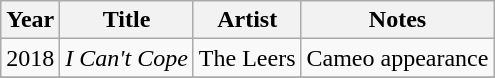<table class="wikitable sortable">
<tr>
<th>Year</th>
<th>Title</th>
<th>Artist</th>
<th>Notes</th>
</tr>
<tr>
<td>2018</td>
<td><em>I Can't Cope</em></td>
<td>The Leers</td>
<td>Cameo appearance</td>
</tr>
<tr>
</tr>
</table>
